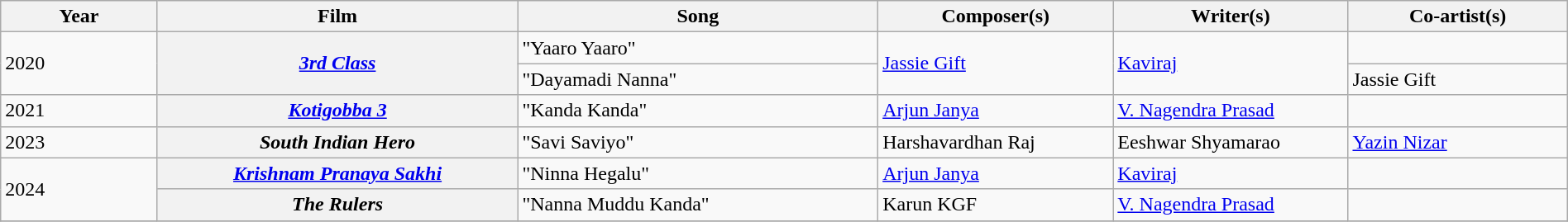<table class="wikitable plainrowheaders" width="100%" textcolor:#000;">
<tr>
<th scope="col" width=10%><strong>Year</strong></th>
<th scope="col" width=23%><strong>Film</strong></th>
<th scope="col" width=23%><strong>Song</strong></th>
<th scope="col" width=15%><strong>Composer(s)</strong></th>
<th scope="col" width=15%><strong>Writer(s)</strong></th>
<th scope="col" width=18%><strong>Co-artist(s)</strong></th>
</tr>
<tr>
<td rowspan="2">2020</td>
<th rowspan="2"><em><a href='#'>3rd Class</a></em></th>
<td>"Yaaro Yaaro"</td>
<td rowspan="2"><a href='#'>Jassie Gift</a></td>
<td rowspan="2"><a href='#'>Kaviraj</a></td>
<td></td>
</tr>
<tr>
<td>"Dayamadi Nanna"</td>
<td>Jassie Gift</td>
</tr>
<tr>
<td>2021</td>
<th><em><a href='#'>Kotigobba 3</a></em></th>
<td>"Kanda Kanda"</td>
<td><a href='#'>Arjun Janya</a></td>
<td><a href='#'>V. Nagendra Prasad</a></td>
<td></td>
</tr>
<tr>
<td>2023</td>
<th><em>South Indian Hero</em></th>
<td>"Savi Saviyo"</td>
<td>Harshavardhan Raj</td>
<td>Eeshwar Shyamarao</td>
<td><a href='#'>Yazin Nizar</a></td>
</tr>
<tr>
<td rowspan="2">2024</td>
<th><em><a href='#'>Krishnam Pranaya Sakhi</a></em></th>
<td>"Ninna Hegalu"</td>
<td><a href='#'>Arjun Janya</a></td>
<td><a href='#'>Kaviraj</a></td>
<td></td>
</tr>
<tr>
<th><em>The Rulers</em></th>
<td>"Nanna Muddu Kanda"</td>
<td>Karun KGF</td>
<td><a href='#'>V. Nagendra Prasad</a></td>
<td></td>
</tr>
<tr>
</tr>
</table>
